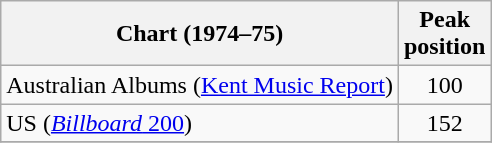<table class="wikitable">
<tr>
<th>Chart (1974–75)</th>
<th scope="col">Peak<br>position</th>
</tr>
<tr>
<td align="left">Australian Albums (<a href='#'>Kent Music Report</a>)</td>
<td align="center">100</td>
</tr>
<tr>
<td>US (<a href='#'><em>Billboard</em> 200</a>)</td>
<td align="center">152</td>
</tr>
<tr>
</tr>
</table>
